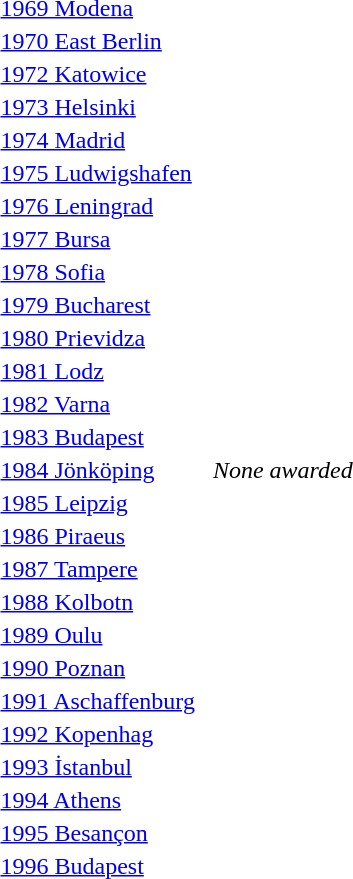<table>
<tr>
<td><a href='#'>1969 Modena</a></td>
<td></td>
<td></td>
<td></td>
</tr>
<tr>
<td><a href='#'>1970 East Berlin</a></td>
<td></td>
<td></td>
<td></td>
</tr>
<tr>
<td><a href='#'>1972 Katowice</a></td>
<td></td>
<td></td>
<td></td>
</tr>
<tr>
<td><a href='#'>1973 Helsinki</a></td>
<td></td>
<td></td>
<td></td>
</tr>
<tr>
<td><a href='#'>1974 Madrid</a></td>
<td></td>
<td></td>
<td></td>
</tr>
<tr>
<td><a href='#'>1975 Ludwigshafen</a></td>
<td></td>
<td></td>
<td></td>
</tr>
<tr>
<td><a href='#'>1976 Leningrad</a></td>
<td></td>
<td></td>
<td></td>
</tr>
<tr>
<td><a href='#'>1977 Bursa</a></td>
<td></td>
<td></td>
<td></td>
</tr>
<tr>
<td><a href='#'>1978 Sofia</a></td>
<td></td>
<td></td>
<td></td>
</tr>
<tr>
<td><a href='#'>1979 Bucharest</a></td>
<td></td>
<td></td>
<td></td>
</tr>
<tr>
<td><a href='#'>1980 Prievidza</a></td>
<td></td>
<td></td>
<td></td>
</tr>
<tr>
<td><a href='#'>1981 Lodz</a></td>
<td></td>
<td></td>
<td></td>
</tr>
<tr>
<td><a href='#'>1982 Varna</a></td>
<td></td>
<td></td>
<td></td>
</tr>
<tr>
<td><a href='#'>1983 Budapest</a></td>
<td></td>
<td></td>
<td></td>
</tr>
<tr>
<td><a href='#'>1984 Jönköping</a></td>
<td></td>
<td><br></td>
<td><em>None awarded</em></td>
</tr>
<tr>
<td><a href='#'>1985 Leipzig</a></td>
<td></td>
<td></td>
<td></td>
</tr>
<tr>
<td><a href='#'>1986 Piraeus</a></td>
<td></td>
<td></td>
<td></td>
</tr>
<tr>
<td><a href='#'>1987 Tampere</a></td>
<td></td>
<td></td>
<td></td>
</tr>
<tr>
<td><a href='#'>1988 Kolbotn</a></td>
<td></td>
<td></td>
<td></td>
</tr>
<tr>
<td><a href='#'>1989 Oulu</a></td>
<td></td>
<td></td>
<td></td>
</tr>
<tr>
<td><a href='#'>1990 Poznan</a></td>
<td></td>
<td></td>
<td></td>
</tr>
<tr>
<td><a href='#'>1991 Aschaffenburg</a></td>
<td></td>
<td></td>
<td></td>
</tr>
<tr>
<td><a href='#'>1992 Kopenhag</a></td>
<td></td>
<td></td>
<td></td>
</tr>
<tr>
<td><a href='#'>1993 İstanbul</a></td>
<td></td>
<td></td>
<td></td>
</tr>
<tr>
<td><a href='#'>1994 Athens</a></td>
<td></td>
<td></td>
<td></td>
</tr>
<tr>
<td><a href='#'>1995 Besançon</a></td>
<td></td>
<td></td>
<td></td>
</tr>
<tr>
<td><a href='#'>1996 Budapest</a></td>
<td></td>
<td></td>
<td></td>
</tr>
<tr>
</tr>
</table>
